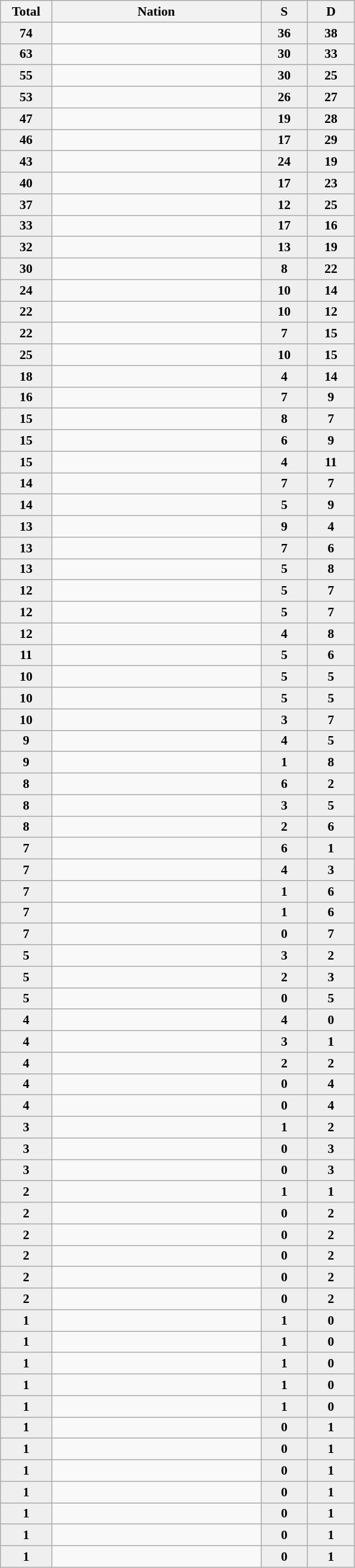<table class="sortable wikitable" style="font-size:90%;">
<tr>
<th width=50>Total</th>
<th width=225>Nation</th>
<th width=45 style="background:#efefef"> S </th>
<th width=45 style="background:#efefef"> D </th>
</tr>
<tr align=center>
<td bgcolor=#efefef><strong>74</strong></td>
<td align=left></td>
<td bgcolor=#efefef><strong>36</strong></td>
<td bgcolor=#efefef><strong>38</strong></td>
</tr>
<tr align=center>
<td bgcolor=#efefef><strong>63</strong></td>
<td align=left></td>
<td bgcolor=#efefef><strong>30</strong></td>
<td bgcolor=#efefef><strong>33</strong></td>
</tr>
<tr align=center>
<td bgcolor=#efefef><strong>55</strong></td>
<td align=left></td>
<td bgcolor=#efefef><strong>30</strong></td>
<td bgcolor=#efefef><strong>25</strong></td>
</tr>
<tr align=center>
<td bgcolor=#efefef><strong>53</strong></td>
<td align=left></td>
<td bgcolor=#efefef><strong>26</strong></td>
<td bgcolor=#efefef><strong>27</strong></td>
</tr>
<tr align=center>
<td bgcolor=#efefef><strong>47</strong></td>
<td align=left></td>
<td bgcolor=#efefef><strong>19</strong></td>
<td bgcolor=#efefef><strong>28</strong></td>
</tr>
<tr align=center>
<td bgcolor=#efefef><strong>46</strong></td>
<td align=left></td>
<td bgcolor=#efefef><strong>17</strong></td>
<td bgcolor=#efefef><strong>29</strong></td>
</tr>
<tr align=center>
<td bgcolor=#efefef><strong>43</strong></td>
<td align=left></td>
<td bgcolor=#efefef><strong>24</strong></td>
<td bgcolor=#efefef><strong>19</strong></td>
</tr>
<tr align=center>
<td bgcolor=#efefef><strong>40</strong></td>
<td align=left></td>
<td bgcolor=#efefef><strong>17</strong></td>
<td bgcolor=#efefef><strong>23</strong></td>
</tr>
<tr align=center>
<td bgcolor=#efefef><strong>37</strong></td>
<td align=left></td>
<td bgcolor=#efefef><strong>12</strong></td>
<td bgcolor=#efefef><strong>25</strong></td>
</tr>
<tr align=center>
<td bgcolor=#efefef><strong>33</strong></td>
<td align=left></td>
<td bgcolor=#efefef><strong>17</strong></td>
<td bgcolor=#efefef><strong>16</strong></td>
</tr>
<tr align=center>
<td bgcolor=#efefef><strong>32</strong></td>
<td align=left></td>
<td bgcolor=#efefef><strong>13</strong></td>
<td bgcolor=#efefef><strong>19</strong></td>
</tr>
<tr align=center>
<td bgcolor=#efefef><strong>30</strong></td>
<td align=left></td>
<td bgcolor=#efefef><strong>8</strong></td>
<td bgcolor=#efefef><strong>22</strong></td>
</tr>
<tr align=center>
<td bgcolor=#efefef><strong>24</strong></td>
<td align=left></td>
<td bgcolor=#efefef><strong>10</strong></td>
<td bgcolor=#efefef><strong>14</strong></td>
</tr>
<tr align=center>
<td bgcolor=#efefef><strong>22</strong></td>
<td align=left></td>
<td bgcolor=#efefef><strong>10</strong></td>
<td bgcolor=#efefef><strong>12</strong></td>
</tr>
<tr align=center>
<td bgcolor=#efefef><strong>22</strong></td>
<td align=left></td>
<td bgcolor=#efefef><strong>7</strong></td>
<td bgcolor=#efefef><strong>15</strong></td>
</tr>
<tr align=center>
<td bgcolor=#efefef><strong>25</strong></td>
<td align=left></td>
<td bgcolor=#efefef><strong>10</strong></td>
<td bgcolor=#efefef><strong>15</strong></td>
</tr>
<tr align=center>
<td bgcolor=#efefef><strong>18</strong></td>
<td align=left></td>
<td bgcolor=#efefef><strong>4</strong></td>
<td bgcolor=#efefef><strong>14</strong></td>
</tr>
<tr align=center>
<td bgcolor=#efefef><strong>16</strong></td>
<td align=left></td>
<td bgcolor=#efefef><strong>7</strong></td>
<td bgcolor=#efefef><strong>9</strong></td>
</tr>
<tr align=center>
<td bgcolor=#efefef><strong>15</strong></td>
<td align=left></td>
<td bgcolor=#efefef><strong>8</strong></td>
<td bgcolor=#efefef><strong>7</strong></td>
</tr>
<tr align=center>
<td bgcolor=#efefef><strong>15</strong></td>
<td align=left></td>
<td bgcolor=#efefef><strong>6</strong></td>
<td bgcolor=#efefef><strong>9</strong></td>
</tr>
<tr align=center>
<td bgcolor=#efefef><strong>15</strong></td>
<td align=left></td>
<td bgcolor=#efefef><strong>4</strong></td>
<td bgcolor=#efefef><strong>11</strong></td>
</tr>
<tr align=center>
<td bgcolor=#efefef><strong>14</strong></td>
<td align=left></td>
<td bgcolor=#efefef><strong>7</strong></td>
<td bgcolor=#efefef><strong>7</strong></td>
</tr>
<tr align=center>
<td bgcolor=#efefef><strong>14</strong></td>
<td align=left></td>
<td bgcolor=#efefef><strong>5</strong></td>
<td bgcolor=#efefef><strong>9</strong></td>
</tr>
<tr align=center>
<td bgcolor=#efefef><strong>13</strong></td>
<td align=left></td>
<td bgcolor=#efefef><strong>9</strong></td>
<td bgcolor=#efefef><strong>4</strong></td>
</tr>
<tr align=center>
<td bgcolor=#efefef><strong>13</strong></td>
<td align=left></td>
<td bgcolor=#efefef><strong>7</strong></td>
<td bgcolor=#efefef><strong>6</strong></td>
</tr>
<tr align=center>
<td bgcolor=#efefef><strong>13</strong></td>
<td align=left></td>
<td bgcolor=#efefef><strong>5</strong></td>
<td bgcolor=#efefef><strong>8</strong></td>
</tr>
<tr align=center>
<td bgcolor=#efefef><strong>12</strong></td>
<td align=left></td>
<td bgcolor=#efefef><strong>5</strong></td>
<td bgcolor=#efefef><strong>7</strong></td>
</tr>
<tr align=center>
<td bgcolor=#efefef><strong>12</strong></td>
<td align=left></td>
<td bgcolor=#efefef><strong>5</strong></td>
<td bgcolor=#efefef><strong>7</strong></td>
</tr>
<tr align=center>
<td bgcolor=#efefef><strong>12</strong></td>
<td align=left></td>
<td bgcolor=#efefef><strong>4</strong></td>
<td bgcolor=#efefef><strong>8</strong></td>
</tr>
<tr align=center>
<td bgcolor=#efefef><strong>11</strong></td>
<td align=left></td>
<td bgcolor=#efefef><strong>5</strong></td>
<td bgcolor=#efefef><strong>6</strong></td>
</tr>
<tr align=center>
<td bgcolor=#efefef><strong>10</strong></td>
<td align=left></td>
<td bgcolor=#efefef><strong>5</strong></td>
<td bgcolor=#efefef><strong>5</strong></td>
</tr>
<tr align=center>
<td bgcolor=#efefef><strong>10</strong></td>
<td align=left></td>
<td bgcolor=#efefef><strong>5</strong></td>
<td bgcolor=#efefef><strong>5</strong></td>
</tr>
<tr align=center>
<td bgcolor=#efefef><strong>10</strong></td>
<td align=left></td>
<td bgcolor=#efefef><strong>3</strong></td>
<td bgcolor=#efefef><strong>7</strong></td>
</tr>
<tr align=center>
<td bgcolor=#efefef><strong>9</strong></td>
<td align=left></td>
<td bgcolor=#efefef><strong>4</strong></td>
<td bgcolor=#efefef><strong>5</strong></td>
</tr>
<tr align=center>
<td bgcolor=#efefef><strong>9</strong></td>
<td align=left></td>
<td bgcolor=#efefef><strong>1</strong></td>
<td bgcolor=#efefef><strong>8</strong></td>
</tr>
<tr align=center>
<td bgcolor=#efefef><strong>8</strong></td>
<td align=left></td>
<td bgcolor=#efefef><strong>6</strong></td>
<td bgcolor=#efefef><strong>2</strong></td>
</tr>
<tr align=center>
<td bgcolor=#efefef><strong>8</strong></td>
<td align=left></td>
<td bgcolor=#efefef><strong>3</strong></td>
<td bgcolor=#efefef><strong>5</strong></td>
</tr>
<tr align=center>
<td bgcolor=#efefef><strong>8</strong></td>
<td align=left></td>
<td bgcolor=#efefef><strong>2</strong></td>
<td bgcolor=#efefef><strong>6</strong></td>
</tr>
<tr align=center>
<td bgcolor=#efefef><strong>7</strong></td>
<td align=left></td>
<td bgcolor=#efefef><strong>6</strong></td>
<td bgcolor=#efefef><strong>1</strong></td>
</tr>
<tr align=center>
<td bgcolor=#efefef><strong>7</strong></td>
<td align=left></td>
<td bgcolor=#efefef><strong>4</strong></td>
<td bgcolor=#efefef><strong>3</strong></td>
</tr>
<tr align=center>
<td bgcolor=#efefef><strong>7</strong></td>
<td align=left></td>
<td bgcolor=#efefef><strong>1</strong></td>
<td bgcolor=#efefef><strong>6</strong></td>
</tr>
<tr align=center>
<td bgcolor=#efefef><strong>7</strong></td>
<td align=left></td>
<td bgcolor=#efefef><strong>1</strong></td>
<td bgcolor=#efefef><strong>6</strong></td>
</tr>
<tr align=center>
<td bgcolor=#efefef><strong>7</strong></td>
<td align=left></td>
<td bgcolor=#efefef><strong>0</strong></td>
<td bgcolor=#efefef><strong>7</strong></td>
</tr>
<tr align=center>
<td bgcolor=#efefef><strong>5</strong></td>
<td align=left></td>
<td bgcolor=#efefef><strong>3</strong></td>
<td bgcolor=#efefef><strong>2</strong></td>
</tr>
<tr align=center>
<td bgcolor=#efefef><strong>5</strong></td>
<td align=left></td>
<td bgcolor=#efefef><strong>2</strong></td>
<td bgcolor=#efefef><strong>3</strong></td>
</tr>
<tr align=center>
<td bgcolor=#efefef><strong>5</strong></td>
<td align=left></td>
<td bgcolor=#efefef><strong>0</strong></td>
<td bgcolor=#efefef><strong>5</strong></td>
</tr>
<tr align=center>
<td bgcolor=#efefef><strong>4</strong></td>
<td align=left></td>
<td bgcolor=#efefef><strong>4</strong></td>
<td bgcolor=#efefef><strong>0</strong></td>
</tr>
<tr align=center>
<td bgcolor=#efefef><strong>4</strong></td>
<td align=left></td>
<td bgcolor=#efefef><strong>3</strong></td>
<td bgcolor=#efefef><strong>1</strong></td>
</tr>
<tr align=center>
<td bgcolor=#efefef><strong>4</strong></td>
<td align=left></td>
<td bgcolor=#efefef><strong>2</strong></td>
<td bgcolor=#efefef><strong>2</strong></td>
</tr>
<tr align=center>
<td bgcolor=#efefef><strong>4</strong></td>
<td align=left></td>
<td bgcolor=#efefef><strong>0</strong></td>
<td bgcolor=#efefef><strong>4</strong></td>
</tr>
<tr align=center>
<td bgcolor=#efefef><strong>4</strong></td>
<td align=left></td>
<td bgcolor=#efefef><strong>0</strong></td>
<td bgcolor=#efefef><strong>4</strong></td>
</tr>
<tr align=center>
<td bgcolor=#efefef><strong>3</strong></td>
<td align=left></td>
<td bgcolor=#efefef><strong>1</strong></td>
<td bgcolor=#efefef><strong>2</strong></td>
</tr>
<tr align=center>
<td bgcolor=#efefef><strong>3</strong></td>
<td align=left></td>
<td bgcolor=#efefef><strong>0</strong></td>
<td bgcolor=#efefef><strong>3</strong></td>
</tr>
<tr align=center>
<td bgcolor=#efefef><strong>3</strong></td>
<td align=left></td>
<td bgcolor=#efefef><strong>0</strong></td>
<td bgcolor=#efefef><strong>3</strong></td>
</tr>
<tr align=center>
<td bgcolor=#efefef><strong>2</strong></td>
<td align=left></td>
<td bgcolor=#efefef><strong>1</strong></td>
<td bgcolor=#efefef><strong>1</strong></td>
</tr>
<tr align=center>
<td bgcolor=#efefef><strong>2</strong></td>
<td align=left></td>
<td bgcolor=#efefef><strong>0</strong></td>
<td bgcolor=#efefef><strong>2</strong></td>
</tr>
<tr align=center>
<td bgcolor=#efefef><strong>2</strong></td>
<td align=left></td>
<td bgcolor=#efefef><strong>0</strong></td>
<td bgcolor=#efefef><strong>2</strong></td>
</tr>
<tr align=center>
<td bgcolor=#efefef><strong>2</strong></td>
<td align=left></td>
<td bgcolor=#efefef><strong>0</strong></td>
<td bgcolor=#efefef><strong>2</strong></td>
</tr>
<tr align=center>
<td bgcolor=#efefef><strong>2</strong></td>
<td align=left></td>
<td bgcolor=#efefef><strong>0</strong></td>
<td bgcolor=#efefef><strong>2</strong></td>
</tr>
<tr align=center>
<td bgcolor=#efefef><strong>2</strong></td>
<td align=left></td>
<td bgcolor=#efefef><strong>0</strong></td>
<td bgcolor=#efefef><strong>2</strong></td>
</tr>
<tr align=center>
<td bgcolor=#efefef><strong>1</strong></td>
<td align=left></td>
<td bgcolor=#efefef><strong>1</strong></td>
<td bgcolor=#efefef><strong>0</strong></td>
</tr>
<tr align=center>
<td bgcolor=#efefef><strong>1</strong></td>
<td align=left></td>
<td bgcolor=#efefef><strong>1</strong></td>
<td bgcolor=#efefef><strong>0</strong></td>
</tr>
<tr align=center>
<td bgcolor=#efefef><strong>1</strong></td>
<td align=left></td>
<td bgcolor=#efefef><strong>1</strong></td>
<td bgcolor=#efefef><strong>0</strong></td>
</tr>
<tr align=center>
<td bgcolor=#efefef><strong>1</strong></td>
<td align=left></td>
<td bgcolor=#efefef><strong>1</strong></td>
<td bgcolor=#efefef><strong>0</strong></td>
</tr>
<tr align=center>
<td bgcolor=#efefef><strong>1</strong></td>
<td align=left></td>
<td bgcolor=#efefef><strong>1</strong></td>
<td bgcolor=#efefef><strong>0</strong></td>
</tr>
<tr align=center>
<td bgcolor=#efefef><strong>1</strong></td>
<td align=left></td>
<td bgcolor=#efefef><strong>0</strong></td>
<td bgcolor=#efefef><strong>1</strong></td>
</tr>
<tr align=center>
<td bgcolor=#efefef><strong>1</strong></td>
<td align=left></td>
<td bgcolor=#efefef><strong>0</strong></td>
<td bgcolor=#efefef><strong>1</strong></td>
</tr>
<tr align=center>
<td bgcolor=#efefef><strong>1</strong></td>
<td align=left></td>
<td bgcolor=#efefef><strong>0</strong></td>
<td bgcolor=#efefef><strong>1</strong></td>
</tr>
<tr align=center>
<td bgcolor=#efefef><strong>1</strong></td>
<td align=left></td>
<td bgcolor=#efefef><strong>0</strong></td>
<td bgcolor=#efefef><strong>1</strong></td>
</tr>
<tr align=center>
<td bgcolor=#efefef><strong>1</strong></td>
<td align=left></td>
<td bgcolor=#efefef><strong>0</strong></td>
<td bgcolor=#efefef><strong>1</strong></td>
</tr>
<tr align=center>
<td bgcolor=#efefef><strong>1</strong></td>
<td align=left></td>
<td bgcolor=#efefef><strong>0</strong></td>
<td bgcolor=#efefef><strong>1</strong></td>
</tr>
<tr align=center>
<td bgcolor=#efefef><strong>1</strong></td>
<td align=left></td>
<td bgcolor=#efefef><strong>0</strong></td>
<td bgcolor=#efefef><strong>1</strong></td>
</tr>
</table>
